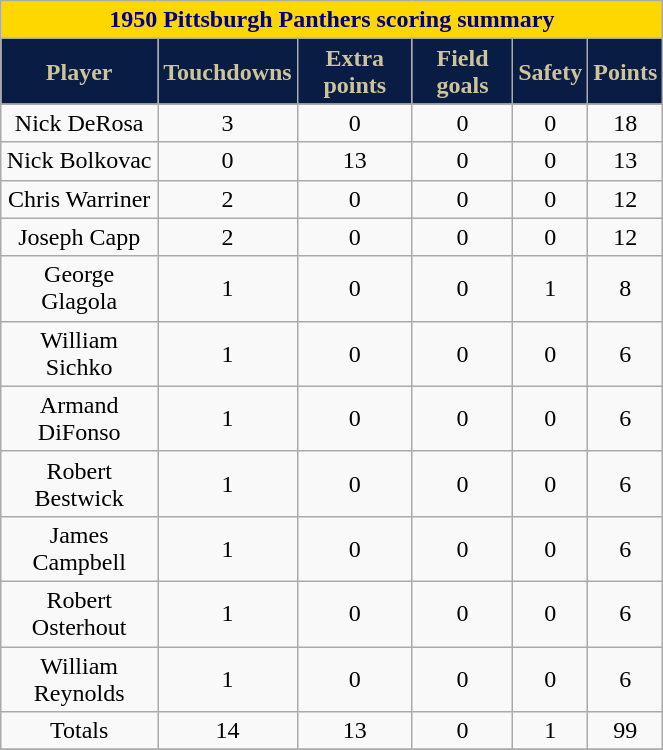<table class="wikitable" width="35%">
<tr>
<th colspan="10" style="background:gold; color:darkblue; text-align: center;"><strong>1950 Pittsburgh Panthers scoring summary</strong></th>
</tr>
<tr align="center"  style="background:#091C44;color:#CEC499;">
<td><strong>Player</strong></td>
<td><strong>Touchdowns</strong></td>
<td><strong>Extra points</strong></td>
<td><strong>Field goals</strong></td>
<td><strong>Safety</strong></td>
<td><strong>Points</strong></td>
</tr>
<tr align="center" bgcolor="">
<td>Nick DeRosa</td>
<td>3</td>
<td>0</td>
<td>0</td>
<td>0</td>
<td>18</td>
</tr>
<tr align="center" bgcolor="">
<td>Nick Bolkovac</td>
<td>0</td>
<td>13</td>
<td>0</td>
<td>0</td>
<td>13</td>
</tr>
<tr align="center" bgcolor="">
<td>Chris Warriner</td>
<td>2</td>
<td>0</td>
<td>0</td>
<td>0</td>
<td>12</td>
</tr>
<tr align="center" bgcolor="">
<td>Joseph Capp</td>
<td>2</td>
<td>0</td>
<td>0</td>
<td>0</td>
<td>12</td>
</tr>
<tr align="center" bgcolor="">
<td>George Glagola</td>
<td>1</td>
<td>0</td>
<td>0</td>
<td>1</td>
<td>8</td>
</tr>
<tr align="center" bgcolor="">
<td>William Sichko</td>
<td>1</td>
<td>0</td>
<td>0</td>
<td>0</td>
<td>6</td>
</tr>
<tr align="center" bgcolor="">
<td>Armand DiFonso</td>
<td>1</td>
<td>0</td>
<td>0</td>
<td>0</td>
<td>6</td>
</tr>
<tr align="center" bgcolor="">
<td>Robert Bestwick</td>
<td>1</td>
<td>0</td>
<td>0</td>
<td>0</td>
<td>6</td>
</tr>
<tr align="center" bgcolor="">
<td>James Campbell</td>
<td>1</td>
<td>0</td>
<td>0</td>
<td>0</td>
<td>6</td>
</tr>
<tr align="center" bgcolor="">
<td>Robert Osterhout</td>
<td>1</td>
<td>0</td>
<td>0</td>
<td>0</td>
<td>6</td>
</tr>
<tr align="center" bgcolor="">
<td>William Reynolds</td>
<td>1</td>
<td>0</td>
<td>0</td>
<td>0</td>
<td>6</td>
</tr>
<tr align="center" bgcolor="">
<td>Totals</td>
<td>14</td>
<td>13</td>
<td>0</td>
<td>1</td>
<td>99</td>
</tr>
<tr align="center" bgcolor="">
</tr>
</table>
